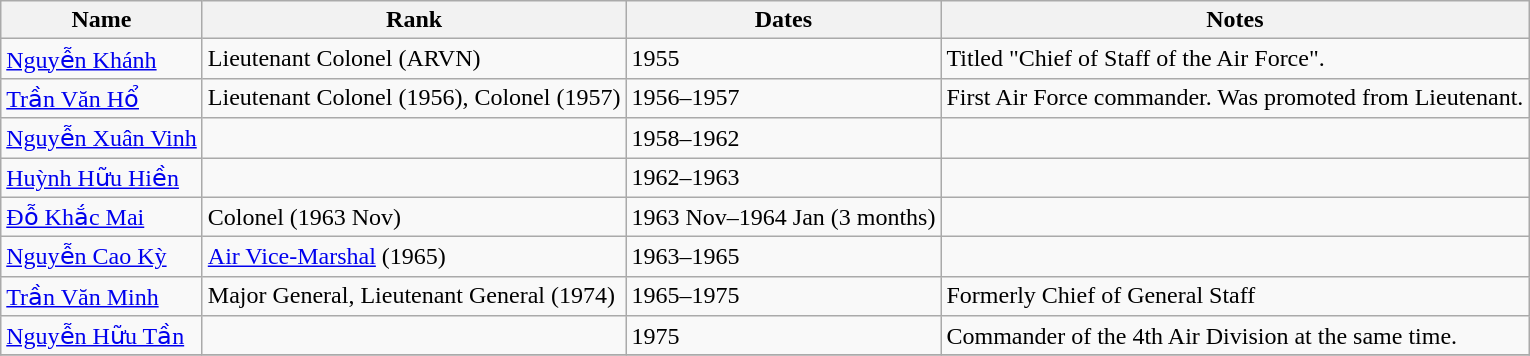<table class="wikitable">
<tr>
<th>Name</th>
<th>Rank</th>
<th>Dates</th>
<th>Notes</th>
</tr>
<tr>
<td><a href='#'>Nguyễn Khánh</a></td>
<td>Lieutenant Colonel (ARVN)</td>
<td>1955</td>
<td>Titled "Chief of Staff of the Air Force".</td>
</tr>
<tr>
<td><a href='#'>Trần Văn Hổ</a></td>
<td>Lieutenant Colonel (1956), Colonel (1957)</td>
<td>1956–1957</td>
<td>First Air Force commander. Was promoted from Lieutenant.</td>
</tr>
<tr>
<td><a href='#'>Nguyễn Xuân Vinh</a></td>
<td></td>
<td>1958–1962</td>
<td></td>
</tr>
<tr>
<td><a href='#'>Huỳnh Hữu Hiền</a></td>
<td></td>
<td>1962–1963</td>
<td></td>
</tr>
<tr>
<td><a href='#'>Đỗ Khắc Mai</a></td>
<td>Colonel (1963 Nov)</td>
<td>1963 Nov–1964 Jan (3 months)</td>
<td></td>
</tr>
<tr>
<td><a href='#'>Nguyễn Cao Kỳ</a></td>
<td><a href='#'>Air Vice-Marshal</a> (1965)</td>
<td>1963–1965</td>
<td></td>
</tr>
<tr>
<td><a href='#'>Trần Văn Minh</a></td>
<td>Major General, Lieutenant General (1974)</td>
<td>1965–1975</td>
<td>Formerly Chief of General Staff</td>
</tr>
<tr>
<td><a href='#'>Nguyễn Hữu Tần</a></td>
<td></td>
<td>1975</td>
<td>Commander of the 4th Air Division at the same time.</td>
</tr>
<tr>
</tr>
</table>
